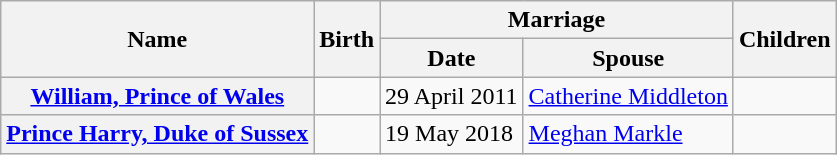<table class="wikitable plainrowheaders">
<tr>
<th rowspan="2" scope="col">Name</th>
<th rowspan="2" scope="col">Birth</th>
<th colspan="2" scope="col">Marriage</th>
<th rowspan="2" scope="col">Children</th>
</tr>
<tr>
<th scope="col">Date</th>
<th scope="col">Spouse</th>
</tr>
<tr>
<th scope="row"><a href='#'>William, Prince of Wales</a></th>
<td></td>
<td>29 April 2011</td>
<td><a href='#'>Catherine Middleton</a></td>
<td></td>
</tr>
<tr>
<th scope="row"><a href='#'>Prince Harry, Duke of Sussex</a></th>
<td></td>
<td>19 May 2018</td>
<td><a href='#'>Meghan Markle</a></td>
<td></td>
</tr>
</table>
